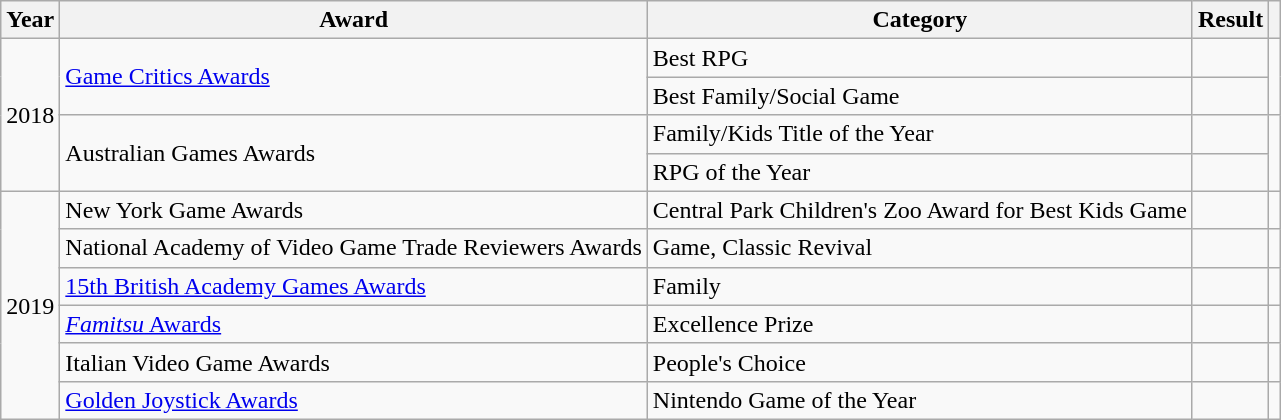<table class="wikitable sortable">
<tr>
<th>Year</th>
<th>Award</th>
<th>Category</th>
<th>Result</th>
<th></th>
</tr>
<tr>
<td style="text-align:center;" rowspan="4">2018</td>
<td rowspan="2"><a href='#'>Game Critics Awards</a></td>
<td>Best RPG</td>
<td></td>
<td rowspan="2" style="text-align:center;"></td>
</tr>
<tr>
<td>Best Family/Social Game</td>
<td></td>
</tr>
<tr>
<td rowspan="2">Australian Games Awards</td>
<td>Family/Kids Title of the Year</td>
<td></td>
<td rowspan="2" style="text-align:center;"></td>
</tr>
<tr>
<td>RPG of the Year</td>
<td></td>
</tr>
<tr>
<td style="text-align:center;" rowspan="6">2019</td>
<td>New York Game Awards</td>
<td>Central Park Children's Zoo Award for Best Kids Game</td>
<td></td>
<td style="text-align:center;"></td>
</tr>
<tr>
<td>National Academy of Video Game Trade Reviewers Awards</td>
<td>Game, Classic Revival</td>
<td></td>
<td style="text-align:center;"></td>
</tr>
<tr>
<td><a href='#'>15th British Academy Games Awards</a></td>
<td>Family</td>
<td></td>
<td style="text-align:center;"></td>
</tr>
<tr>
<td><a href='#'><em>Famitsu</em> Awards</a></td>
<td>Excellence Prize</td>
<td></td>
<td style="text-align:center;"></td>
</tr>
<tr>
<td>Italian Video Game Awards</td>
<td>People's Choice</td>
<td></td>
<td style="text-align:center;"></td>
</tr>
<tr>
<td><a href='#'>Golden Joystick Awards</a></td>
<td>Nintendo Game of the Year</td>
<td></td>
<td style="text-align:center;"></td>
</tr>
</table>
